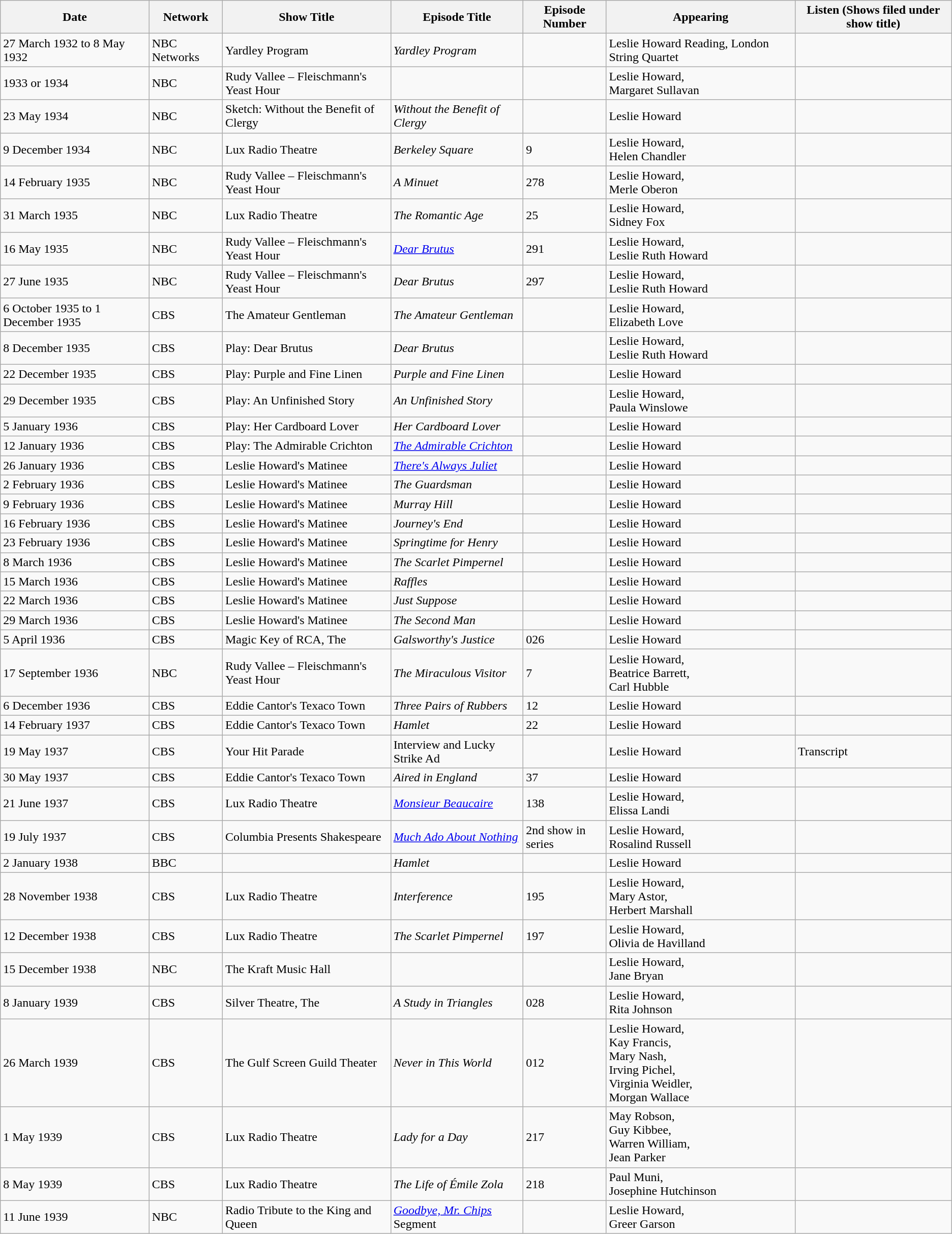<table class="wikitable">
<tr>
<th>Date</th>
<th>Network</th>
<th>Show Title</th>
<th>Episode Title</th>
<th>Episode Number</th>
<th>Appearing</th>
<th>Listen (Shows filed under show title)</th>
</tr>
<tr>
<td>27 March 1932 to 8 May 1932</td>
<td>NBC Networks</td>
<td>Yardley Program</td>
<td><em>Yardley Program</em></td>
<td></td>
<td>Leslie Howard Reading, London String Quartet</td>
<td></td>
</tr>
<tr>
<td>1933 or 1934</td>
<td>NBC</td>
<td>Rudy Vallee – Fleischmann's Yeast Hour</td>
<td></td>
<td></td>
<td>Leslie Howard,<br>Margaret Sullavan</td>
<td></td>
</tr>
<tr>
<td>23 May 1934</td>
<td>NBC</td>
<td>Sketch: Without the Benefit of Clergy</td>
<td><em>Without the Benefit of Clergy</em></td>
<td></td>
<td>Leslie Howard</td>
<td></td>
</tr>
<tr>
<td>9 December 1934</td>
<td>NBC</td>
<td>Lux Radio Theatre</td>
<td><em>Berkeley Square</em></td>
<td>9</td>
<td>Leslie Howard,<br>Helen Chandler</td>
<td></td>
</tr>
<tr>
<td>14 February 1935</td>
<td>NBC</td>
<td>Rudy Vallee – Fleischmann's Yeast Hour</td>
<td><em>A Minuet</em></td>
<td>278</td>
<td>Leslie Howard,<br>Merle Oberon</td>
<td> </td>
</tr>
<tr>
<td>31 March 1935</td>
<td>NBC</td>
<td>Lux Radio Theatre</td>
<td><em>The Romantic Age</em></td>
<td>25</td>
<td>Leslie Howard,<br>Sidney Fox</td>
<td></td>
</tr>
<tr>
<td>16 May 1935</td>
<td>NBC</td>
<td>Rudy Vallee – Fleischmann's Yeast Hour</td>
<td><em><a href='#'>Dear Brutus</a></em></td>
<td>291</td>
<td>Leslie Howard,<br>Leslie Ruth Howard</td>
<td></td>
</tr>
<tr>
<td>27 June 1935</td>
<td>NBC</td>
<td>Rudy Vallee – Fleischmann's Yeast Hour</td>
<td><em>Dear Brutus</em></td>
<td>297</td>
<td>Leslie Howard,<br>Leslie Ruth Howard</td>
<td> </td>
</tr>
<tr>
<td>6 October 1935 to 1 December 1935</td>
<td>CBS</td>
<td>The Amateur Gentleman</td>
<td><em>The Amateur Gentleman</em></td>
<td></td>
<td>Leslie Howard,<br>Elizabeth Love</td>
<td></td>
</tr>
<tr>
<td>8 December 1935</td>
<td>CBS</td>
<td>Play: Dear Brutus</td>
<td><em>Dear Brutus</em></td>
<td></td>
<td>Leslie Howard,<br>Leslie Ruth Howard</td>
<td></td>
</tr>
<tr>
<td>22 December 1935</td>
<td>CBS</td>
<td>Play: Purple and Fine Linen</td>
<td><em>Purple and Fine Linen</em></td>
<td></td>
<td>Leslie Howard</td>
<td></td>
</tr>
<tr>
<td>29 December 1935</td>
<td>CBS</td>
<td>Play: An Unfinished Story</td>
<td><em>An Unfinished Story</em></td>
<td></td>
<td>Leslie Howard,<br>Paula Winslowe</td>
<td></td>
</tr>
<tr>
<td>5 January 1936</td>
<td>CBS</td>
<td>Play: Her Cardboard Lover</td>
<td><em>Her Cardboard Lover</em></td>
<td></td>
<td>Leslie Howard</td>
<td></td>
</tr>
<tr>
<td>12 January 1936</td>
<td>CBS</td>
<td>Play: The Admirable Crichton</td>
<td><em><a href='#'>The Admirable Crichton</a></em></td>
<td></td>
<td>Leslie Howard</td>
<td></td>
</tr>
<tr>
<td>26 January 1936</td>
<td>CBS</td>
<td>Leslie Howard's Matinee</td>
<td><em><a href='#'>There's Always Juliet</a></em></td>
<td></td>
<td>Leslie Howard</td>
<td></td>
</tr>
<tr>
<td>2 February 1936</td>
<td>CBS</td>
<td>Leslie Howard's Matinee</td>
<td><em>The Guardsman</em></td>
<td></td>
<td>Leslie Howard</td>
<td></td>
</tr>
<tr>
<td>9 February 1936</td>
<td>CBS</td>
<td>Leslie Howard's Matinee</td>
<td><em>Murray Hill</em></td>
<td></td>
<td>Leslie Howard</td>
<td></td>
</tr>
<tr>
<td>16 February 1936</td>
<td>CBS</td>
<td>Leslie Howard's Matinee</td>
<td><em>Journey's End</em></td>
<td></td>
<td>Leslie Howard</td>
<td></td>
</tr>
<tr>
<td>23 February 1936</td>
<td>CBS</td>
<td>Leslie Howard's Matinee</td>
<td><em>Springtime for Henry</em></td>
<td></td>
<td>Leslie Howard</td>
<td></td>
</tr>
<tr>
<td>8 March 1936</td>
<td>CBS</td>
<td>Leslie Howard's Matinee</td>
<td><em>The Scarlet Pimpernel</em></td>
<td></td>
<td>Leslie Howard</td>
<td></td>
</tr>
<tr>
<td>15 March 1936</td>
<td>CBS</td>
<td>Leslie Howard's Matinee</td>
<td><em>Raffles</em></td>
<td></td>
<td>Leslie Howard</td>
<td></td>
</tr>
<tr>
<td>22 March 1936</td>
<td>CBS</td>
<td>Leslie Howard's Matinee</td>
<td><em>Just Suppose</em></td>
<td></td>
<td>Leslie Howard</td>
<td></td>
</tr>
<tr>
<td>29 March 1936</td>
<td>CBS</td>
<td>Leslie Howard's Matinee</td>
<td><em>The Second Man</em></td>
<td></td>
<td>Leslie Howard</td>
<td></td>
</tr>
<tr>
<td>5 April 1936</td>
<td>CBS</td>
<td>Magic Key of RCA, The</td>
<td><em>Galsworthy's Justice</em></td>
<td>026</td>
<td>Leslie Howard</td>
<td> </td>
</tr>
<tr>
<td>17 September 1936</td>
<td>NBC</td>
<td>Rudy Vallee – Fleischmann's Yeast Hour</td>
<td><em>The Miraculous Visitor</em></td>
<td>7</td>
<td>Leslie Howard,<br>Beatrice Barrett,<br>Carl Hubble</td>
<td></td>
</tr>
<tr>
<td>6 December 1936</td>
<td>CBS</td>
<td>Eddie Cantor's Texaco Town</td>
<td><em>Three Pairs of Rubbers</em></td>
<td>12</td>
<td>Leslie Howard</td>
<td> </td>
</tr>
<tr>
<td>14 February 1937</td>
<td>CBS</td>
<td>Eddie Cantor's Texaco Town</td>
<td><em>Hamlet</em></td>
<td>22</td>
<td>Leslie Howard</td>
<td> </td>
</tr>
<tr>
<td>19 May 1937</td>
<td>CBS</td>
<td>Your Hit Parade</td>
<td>Interview and Lucky Strike Ad</td>
<td></td>
<td>Leslie Howard</td>
<td>Transcript </td>
</tr>
<tr>
<td>30 May 1937</td>
<td>CBS</td>
<td>Eddie Cantor's Texaco Town</td>
<td><em>Aired in England</em></td>
<td>37</td>
<td>Leslie Howard</td>
<td> </td>
</tr>
<tr>
<td>21 June 1937</td>
<td>CBS</td>
<td>Lux Radio Theatre</td>
<td><em><a href='#'>Monsieur Beaucaire</a></em></td>
<td>138</td>
<td>Leslie Howard,<br>Elissa Landi</td>
<td> </td>
</tr>
<tr>
<td>19 July 1937</td>
<td>CBS</td>
<td>Columbia Presents Shakespeare</td>
<td><em><a href='#'>Much Ado About Nothing</a></em></td>
<td>2nd show in series</td>
<td>Leslie Howard, <br>Rosalind Russell</td>
<td> </td>
</tr>
<tr>
<td>2 January 1938</td>
<td>BBC</td>
<td></td>
<td><em>Hamlet</em></td>
<td></td>
<td>Leslie Howard</td>
<td></td>
</tr>
<tr>
<td>28 November 1938</td>
<td>CBS</td>
<td>Lux Radio Theatre</td>
<td><em>Interference</em></td>
<td>195</td>
<td>Leslie Howard,<br>Mary Astor,<br>Herbert Marshall</td>
<td></td>
</tr>
<tr>
<td>12 December 1938</td>
<td>CBS</td>
<td>Lux Radio Theatre</td>
<td><em>The Scarlet Pimpernel</em></td>
<td>197</td>
<td>Leslie Howard,<br>Olivia de Havilland</td>
<td> </td>
</tr>
<tr>
<td>15 December 1938</td>
<td>NBC</td>
<td>The Kraft Music Hall</td>
<td></td>
<td></td>
<td>Leslie Howard,<br>Jane Bryan</td>
<td></td>
</tr>
<tr>
<td>8 January 1939</td>
<td>CBS</td>
<td>Silver Theatre, The</td>
<td><em>A Study in Triangles</em></td>
<td>028</td>
<td>Leslie Howard,<br>Rita Johnson</td>
<td> </td>
</tr>
<tr>
<td>26 March 1939</td>
<td>CBS</td>
<td>The Gulf Screen Guild Theater</td>
<td><em>Never in This World</em></td>
<td>012</td>
<td>Leslie Howard,<br>Kay Francis,<br>Mary Nash,<br>Irving Pichel,<br>Virginia Weidler,<br>Morgan Wallace</td>
<td></td>
</tr>
<tr>
<td>1 May 1939</td>
<td>CBS</td>
<td>Lux Radio Theatre</td>
<td><em>Lady for a Day</em></td>
<td>217</td>
<td>May Robson,<br>Guy Kibbee,<br>Warren William,<br>Jean Parker</td>
<td> </td>
</tr>
<tr>
<td>8 May 1939</td>
<td>CBS</td>
<td>Lux Radio Theatre</td>
<td><em>The Life of Émile Zola</em></td>
<td>218</td>
<td>Paul Muni,<br>Josephine Hutchinson</td>
<td> </td>
</tr>
<tr>
<td>11 June 1939</td>
<td>NBC</td>
<td>Radio Tribute to the King and Queen</td>
<td><em><a href='#'>Goodbye, Mr. Chips</a></em> Segment</td>
<td></td>
<td>Leslie Howard,<br>Greer Garson</td>
<td></td>
</tr>
</table>
